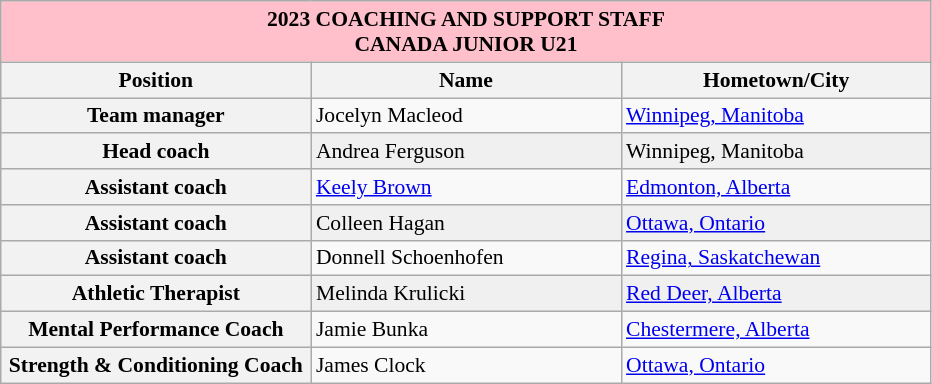<table class="wikitable" style="text-align:left; font-size:90%;">
<tr>
<th style=background:pink colspan=3>2023 COACHING AND SUPPORT STAFF<br>CANADA JUNIOR U21<br></th>
</tr>
<tr>
<th align=left width=200>Position</th>
<th align=left width=200>Name</th>
<th align=left width=200>Hometown/City</th>
</tr>
<tr>
<th align=left>Team manager</th>
<td align=left>Jocelyn Macleod</td>
<td><a href='#'>Winnipeg, Manitoba</a></td>
</tr>
<tr bgcolor="#f0f0f0">
<th align=left>Head coach</th>
<td>Andrea Ferguson</td>
<td>Winnipeg, Manitoba</td>
</tr>
<tr>
<th align=left>Assistant coach</th>
<td align=left><a href='#'>Keely Brown</a></td>
<td><a href='#'>Edmonton, Alberta</a></td>
</tr>
<tr bgcolor="#f0f0f0">
<th align=left>Assistant coach</th>
<td align=left>Colleen Hagan</td>
<td><a href='#'>Ottawa, Ontario</a></td>
</tr>
<tr>
<th align=left>Assistant coach</th>
<td align=left>Donnell Schoenhofen</td>
<td><a href='#'>Regina, Saskatchewan</a></td>
</tr>
<tr bgcolor="#f0f0f0">
<th align=left>Athletic Therapist</th>
<td align=left>Melinda Krulicki</td>
<td><a href='#'>Red Deer, Alberta</a></td>
</tr>
<tr>
<th align=left>Mental Performance Coach</th>
<td align=left>Jamie Bunka</td>
<td><a href='#'>Chestermere, Alberta</a></td>
</tr>
<tr>
<th align=left>Strength & Conditioning Coach</th>
<td align=left>James Clock</td>
<td><a href='#'>Ottawa, Ontario</a></td>
</tr>
</table>
